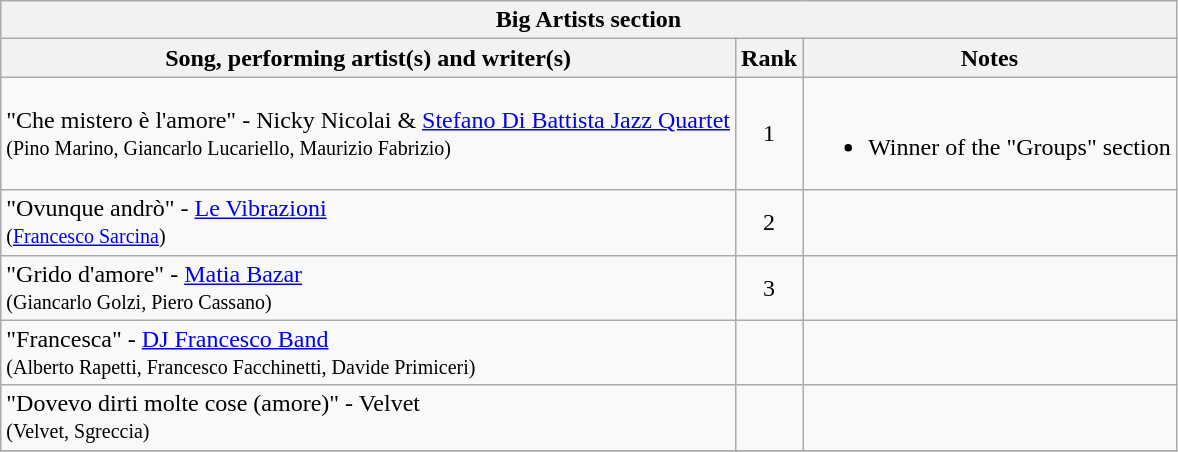<table class="plainrowheaders wikitable">
<tr>
<th colspan="3">Big Artists section </th>
</tr>
<tr>
<th>Song, performing artist(s) and writer(s)</th>
<th>Rank</th>
<th>Notes</th>
</tr>
<tr>
<td>"Che mistero è l'amore" - Nicky Nicolai & <a href='#'>Stefano Di Battista Jazz Quartet</a> <br><small> 	 	(Pino Marino, Giancarlo Lucariello, Maurizio Fabrizio)</small></td>
<td align="center">1</td>
<td><br><ul><li>Winner of the "Groups" section</li></ul></td>
</tr>
<tr>
<td>"Ovunque andrò" - <a href='#'>Le Vibrazioni</a><br><small> 	(<a href='#'>Francesco Sarcina</a>)	</small></td>
<td align="center">2</td>
<td></td>
</tr>
<tr>
<td>"Grido d'amore" - <a href='#'>Matia Bazar</a><br><small> 	(Giancarlo Golzi, Piero Cassano) 	</small></td>
<td align="center">3</td>
<td></td>
</tr>
<tr>
<td>"Francesca" -  <a href='#'>DJ Francesco Band</a><br> <small> 	 	(Alberto Rapetti, Francesco Facchinetti, Davide Primiceri) 	</small></td>
<td></td>
<td></td>
</tr>
<tr>
<td>"Dovevo dirti molte cose (amore)" -  Velvet<br> <small> 	 	(Velvet, Sgreccia) 	</small></td>
<td></td>
<td></td>
</tr>
<tr>
</tr>
</table>
